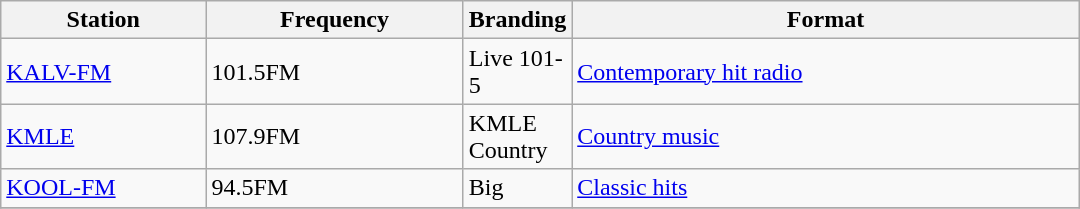<table class="wikitable sortable" style="width:45em;">
<tr>
<th style="width:20%">Station</th>
<th style="width:25%">Frequency</th>
<th style="width:5%">Branding</th>
<th style="width:50%">Format</th>
</tr>
<tr>
<td><a href='#'>KALV-FM</a></td>
<td>101.5FM</td>
<td>Live 101-5</td>
<td><a href='#'>Contemporary hit radio</a></td>
</tr>
<tr>
<td><a href='#'>KMLE</a></td>
<td>107.9FM</td>
<td>KMLE Country</td>
<td><a href='#'>Country music</a></td>
</tr>
<tr>
<td><a href='#'>KOOL-FM</a></td>
<td>94.5FM</td>
<td>Big</td>
<td><a href='#'>Classic hits</a></td>
</tr>
<tr>
</tr>
</table>
